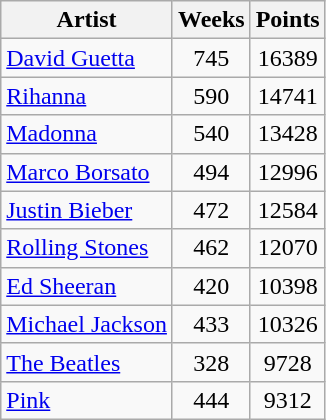<table class="wikitable sortable" style="text-align:center;">
<tr>
<th>Artist</th>
<th>Weeks</th>
<th>Points </th>
</tr>
<tr>
<td align="left"> <a href='#'>David Guetta</a></td>
<td>745</td>
<td>16389</td>
</tr>
<tr>
<td align="left"> <a href='#'>Rihanna</a></td>
<td>590</td>
<td>14741</td>
</tr>
<tr>
<td align="left"> <a href='#'>Madonna</a></td>
<td>540</td>
<td>13428</td>
</tr>
<tr>
<td align="left"> <a href='#'>Marco Borsato</a></td>
<td>494</td>
<td>12996</td>
</tr>
<tr>
<td align="left"> <a href='#'>Justin Bieber</a></td>
<td>472</td>
<td>12584</td>
</tr>
<tr>
<td align="left"> <a href='#'>Rolling Stones</a></td>
<td>462</td>
<td>12070</td>
</tr>
<tr>
<td align="left"> <a href='#'>Ed Sheeran</a></td>
<td>420</td>
<td>10398</td>
</tr>
<tr>
<td align="left"> <a href='#'>Michael Jackson</a></td>
<td>433</td>
<td>10326</td>
</tr>
<tr>
<td align="left"> <a href='#'>The Beatles</a></td>
<td>328</td>
<td>9728</td>
</tr>
<tr>
<td align="left"> <a href='#'>Pink</a></td>
<td>444</td>
<td>9312</td>
</tr>
</table>
